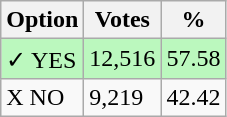<table class="wikitable">
<tr>
<th>Option</th>
<th>Votes</th>
<th>%</th>
</tr>
<tr>
<td style=background:#bbf8be>✓ YES</td>
<td style=background:#bbf8be>12,516</td>
<td style=background:#bbf8be>57.58</td>
</tr>
<tr>
<td>X NO</td>
<td>9,219</td>
<td>42.42</td>
</tr>
</table>
